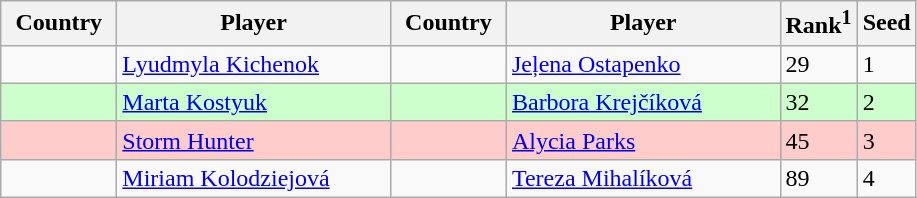<table class="sortable wikitable">
<tr>
<th width="70">Country</th>
<th width="175">Player</th>
<th width="70">Country</th>
<th width="175">Player</th>
<th>Rank<sup>1</sup></th>
<th>Seed</th>
</tr>
<tr>
<td></td>
<td><a href='#'>Lyudmyla Kichenok</a></td>
<td></td>
<td><a href='#'>Jeļena Ostapenko</a></td>
<td>29</td>
<td>1</td>
</tr>
<tr style="background:#cfc;">
<td></td>
<td><a href='#'>Marta Kostyuk</a></td>
<td></td>
<td><a href='#'>Barbora Krejčíková</a></td>
<td>32</td>
<td>2</td>
</tr>
<tr style="background:#fcc;">
<td></td>
<td><a href='#'>Storm Hunter</a></td>
<td></td>
<td><a href='#'>Alycia Parks</a></td>
<td>45</td>
<td>3</td>
</tr>
<tr>
<td></td>
<td><a href='#'>Miriam Kolodziejová</a></td>
<td></td>
<td><a href='#'>Tereza Mihalíková</a></td>
<td>89</td>
<td>4</td>
</tr>
</table>
